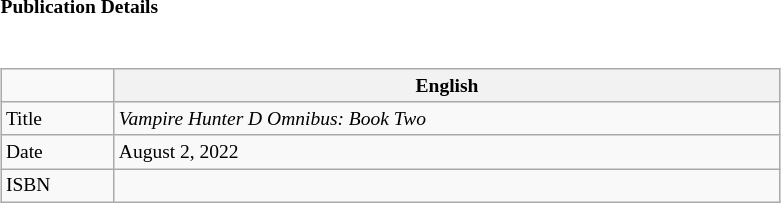<table class="collapsible collapsed" border="0" style="width:75%; font-size:small;">
<tr>
<th style="width:20em; text-align:left">Publication Details</th>
<th></th>
</tr>
<tr>
<td colspan="1"><br><table class="wikitable" style="width:200%; font-size:small;  margin-right:-1em;">
<tr>
<td></td>
<th>English</th>
</tr>
<tr>
<td>Title</td>
<td> <em>Vampire Hunter D Omnibus: Book Two</em></td>
</tr>
<tr>
<td>Date</td>
<td> August 2, 2022</td>
</tr>
<tr>
<td>ISBN</td>
<td> </td>
</tr>
</table>
</td>
</tr>
</table>
